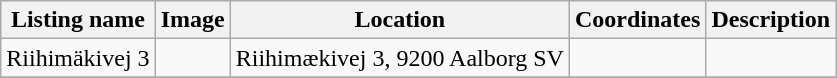<table class="wikitable sortable">
<tr>
<th>Listing name</th>
<th>Image</th>
<th>Location</th>
<th>Coordinates</th>
<th>Description</th>
</tr>
<tr>
<td>Riihimäkivej 3</td>
<td></td>
<td>Riihimækivej 3, 9200 Aalborg SV</td>
<td></td>
<td></td>
</tr>
<tr>
</tr>
</table>
